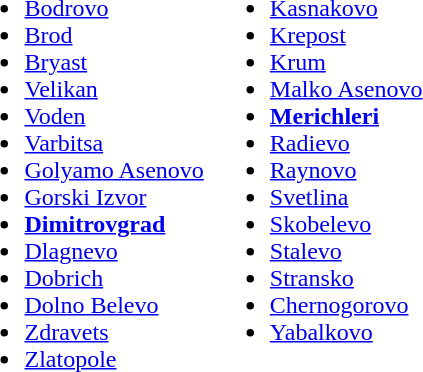<table>
<tr>
<td valign="top"><br><ul><li><a href='#'>Bodrovo</a></li><li><a href='#'>Brod</a></li><li><a href='#'>Bryast</a></li><li><a href='#'>Velikan</a></li><li><a href='#'>Voden</a></li><li><a href='#'>Varbitsa</a></li><li><a href='#'>Golyamo Asenovo</a></li><li><a href='#'>Gorski Izvor</a></li><li><strong><a href='#'>Dimitrovgrad</a></strong></li><li><a href='#'>Dlagnevo</a></li><li><a href='#'>Dobrich</a></li><li><a href='#'>Dolno Belevo</a></li><li><a href='#'>Zdravets</a></li><li><a href='#'>Zlatopole</a></li></ul></td>
<td valign="top"><br><ul><li><a href='#'>Kasnakovo</a></li><li><a href='#'>Krepost</a></li><li><a href='#'>Krum</a></li><li><a href='#'>Malko Asenovo</a></li><li><strong><a href='#'>Merichleri</a></strong></li><li><a href='#'>Radievo</a></li><li><a href='#'>Raynovo</a></li><li><a href='#'>Svetlina</a></li><li><a href='#'>Skobelevo</a></li><li><a href='#'>Stalevo</a></li><li><a href='#'>Stransko</a></li><li><a href='#'>Chernogorovo</a></li><li><a href='#'>Yabalkovo</a></li></ul></td>
</tr>
</table>
